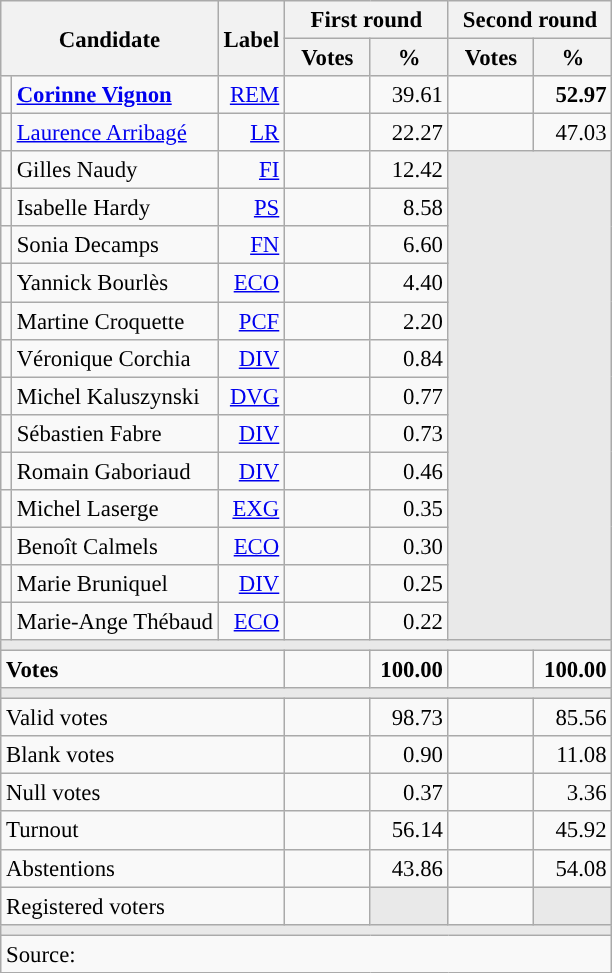<table class="wikitable" style="text-align:right;font-size:95%;">
<tr>
<th rowspan="2" colspan="2">Candidate</th>
<th rowspan="2">Label</th>
<th colspan="2">First round</th>
<th colspan="2">Second round</th>
</tr>
<tr>
<th style="width:50px;">Votes</th>
<th style="width:45px;">%</th>
<th style="width:50px;">Votes</th>
<th style="width:45px;">%</th>
</tr>
<tr>
<td style="color:inherit;background:"></td>
<td style="text-align:left;"><strong><a href='#'>Corinne Vignon</a></strong></td>
<td><a href='#'>REM</a></td>
<td></td>
<td>39.61</td>
<td><strong></strong></td>
<td><strong>52.97</strong></td>
</tr>
<tr>
<td style="color:inherit;background:"></td>
<td style="text-align:left;"><a href='#'>Laurence Arribagé</a></td>
<td><a href='#'>LR</a></td>
<td></td>
<td>22.27</td>
<td></td>
<td>47.03</td>
</tr>
<tr>
<td style="color:inherit;background:"></td>
<td style="text-align:left;">Gilles Naudy</td>
<td><a href='#'>FI</a></td>
<td></td>
<td>12.42</td>
<td colspan="2" rowspan="13" style="background:#E9E9E9;"></td>
</tr>
<tr>
<td style="color:inherit;background:"></td>
<td style="text-align:left;">Isabelle Hardy</td>
<td><a href='#'>PS</a></td>
<td></td>
<td>8.58</td>
</tr>
<tr>
<td style="color:inherit;background:"></td>
<td style="text-align:left;">Sonia Decamps</td>
<td><a href='#'>FN</a></td>
<td></td>
<td>6.60</td>
</tr>
<tr>
<td style="color:inherit;background:"></td>
<td style="text-align:left;">Yannick Bourlès</td>
<td><a href='#'>ECO</a></td>
<td></td>
<td>4.40</td>
</tr>
<tr>
<td style="color:inherit;background:"></td>
<td style="text-align:left;">Martine Croquette</td>
<td><a href='#'>PCF</a></td>
<td></td>
<td>2.20</td>
</tr>
<tr>
<td style="color:inherit;background:"></td>
<td style="text-align:left;">Véronique Corchia</td>
<td><a href='#'>DIV</a></td>
<td></td>
<td>0.84</td>
</tr>
<tr>
<td style="color:inherit;background:"></td>
<td style="text-align:left;">Michel Kaluszynski</td>
<td><a href='#'>DVG</a></td>
<td></td>
<td>0.77</td>
</tr>
<tr>
<td style="color:inherit;background:"></td>
<td style="text-align:left;">Sébastien Fabre</td>
<td><a href='#'>DIV</a></td>
<td></td>
<td>0.73</td>
</tr>
<tr>
<td style="color:inherit;background:"></td>
<td style="text-align:left;">Romain Gaboriaud</td>
<td><a href='#'>DIV</a></td>
<td></td>
<td>0.46</td>
</tr>
<tr>
<td style="color:inherit;background:"></td>
<td style="text-align:left;">Michel Laserge</td>
<td><a href='#'>EXG</a></td>
<td></td>
<td>0.35</td>
</tr>
<tr>
<td style="color:inherit;background:"></td>
<td style="text-align:left;">Benoît Calmels</td>
<td><a href='#'>ECO</a></td>
<td></td>
<td>0.30</td>
</tr>
<tr>
<td style="color:inherit;background:"></td>
<td style="text-align:left;">Marie Bruniquel</td>
<td><a href='#'>DIV</a></td>
<td></td>
<td>0.25</td>
</tr>
<tr>
<td style="color:inherit;background:"></td>
<td style="text-align:left;">Marie-Ange Thébaud</td>
<td><a href='#'>ECO</a></td>
<td></td>
<td>0.22</td>
</tr>
<tr>
<td colspan="7" style="background:#E9E9E9;"></td>
</tr>
<tr style="font-weight:bold;">
<td colspan="3" style="text-align:left;">Votes</td>
<td></td>
<td>100.00</td>
<td></td>
<td>100.00</td>
</tr>
<tr>
<td colspan="7" style="background:#E9E9E9;"></td>
</tr>
<tr>
<td colspan="3" style="text-align:left;">Valid votes</td>
<td></td>
<td>98.73</td>
<td></td>
<td>85.56</td>
</tr>
<tr>
<td colspan="3" style="text-align:left;">Blank votes</td>
<td></td>
<td>0.90</td>
<td></td>
<td>11.08</td>
</tr>
<tr>
<td colspan="3" style="text-align:left;">Null votes</td>
<td></td>
<td>0.37</td>
<td></td>
<td>3.36</td>
</tr>
<tr>
<td colspan="3" style="text-align:left;">Turnout</td>
<td></td>
<td>56.14</td>
<td></td>
<td>45.92</td>
</tr>
<tr>
<td colspan="3" style="text-align:left;">Abstentions</td>
<td></td>
<td>43.86</td>
<td></td>
<td>54.08</td>
</tr>
<tr>
<td colspan="3" style="text-align:left;">Registered voters</td>
<td></td>
<td style="color:inherit;background:#E9E9E9;"></td>
<td></td>
<td style="color:inherit;background:#E9E9E9;"></td>
</tr>
<tr>
<td colspan="7" style="background:#E9E9E9;"></td>
</tr>
<tr>
<td colspan="7" style="text-align:left;">Source: </td>
</tr>
</table>
